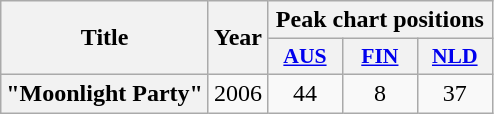<table class="wikitable plainrowheaders" style="text-align:center;">
<tr>
<th scope="col" rowspan="2">Title</th>
<th scope="col" rowspan="2">Year</th>
<th scope="col" colspan="3">Peak chart positions</th>
</tr>
<tr>
<th scope="col" style="width:3em;font-size:90%;"><a href='#'>AUS</a><br></th>
<th scope="col" style="width:3em;font-size:90%;"><a href='#'>FIN</a><br></th>
<th scope="col" style="width:3em;font-size:90%;"><a href='#'>NLD</a><br></th>
</tr>
<tr>
<th scope="row">"Moonlight Party"</th>
<td>2006</td>
<td>44</td>
<td>8</td>
<td>37</td>
</tr>
</table>
